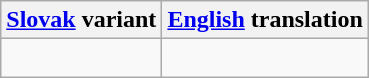<table class="wikitable">
<tr>
<th><a href='#'>Slovak</a> variant</th>
<th><a href='#'>English</a> translation</th>
</tr>
<tr>
<td><br></td>
<td><br></td>
</tr>
</table>
